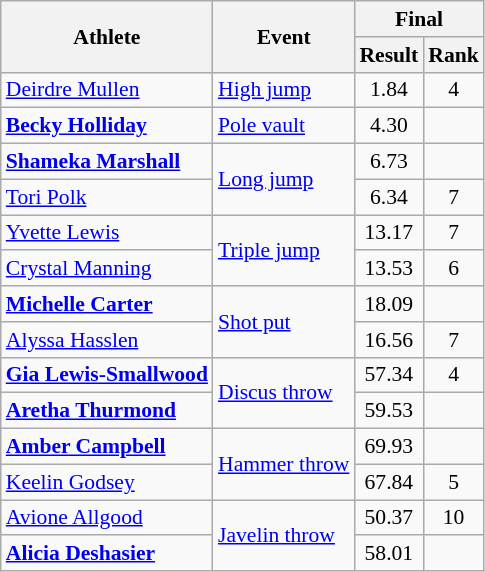<table class="wikitable" style="font-size:90%">
<tr>
<th rowspan=2>Athlete</th>
<th rowspan=2>Event</th>
<th colspan=2>Final</th>
</tr>
<tr>
<th>Result</th>
<th>Rank</th>
</tr>
<tr align=center>
<td align=left><a href='#'>Deirdre Mullen</a></td>
<td align=left><a href='#'>High jump</a></td>
<td>1.84</td>
<td>4</td>
</tr>
<tr align=center>
<td align=left><strong><a href='#'>Becky Holliday</a></strong></td>
<td align=left><a href='#'>Pole vault</a></td>
<td>4.30</td>
<td></td>
</tr>
<tr align=center>
<td align=left><strong><a href='#'>Shameka Marshall</a></strong></td>
<td align=left rowspan=2><a href='#'>Long jump</a></td>
<td>6.73</td>
<td></td>
</tr>
<tr align=center>
<td align=left><a href='#'>Tori Polk</a></td>
<td>6.34</td>
<td>7</td>
</tr>
<tr align=center>
<td align=left><a href='#'>Yvette Lewis</a></td>
<td align=left rowspan=2><a href='#'>Triple jump</a></td>
<td>13.17</td>
<td>7</td>
</tr>
<tr align=center>
<td align=left><a href='#'>Crystal Manning</a></td>
<td>13.53</td>
<td>6</td>
</tr>
<tr align=center>
<td align=left><strong><a href='#'>Michelle Carter</a></strong></td>
<td align=left rowspan=2><a href='#'>Shot put</a></td>
<td>18.09</td>
<td></td>
</tr>
<tr align=center>
<td align=left><a href='#'>Alyssa Hasslen</a></td>
<td>16.56</td>
<td>7</td>
</tr>
<tr align=center>
<td align=left><strong><a href='#'>Gia Lewis-Smallwood</a></strong></td>
<td align=left rowspan=2><a href='#'>Discus throw</a></td>
<td>57.34</td>
<td>4</td>
</tr>
<tr align=center>
<td align=left><strong><a href='#'>Aretha Thurmond</a></strong></td>
<td>59.53</td>
<td></td>
</tr>
<tr align=center>
<td align=left><strong><a href='#'>Amber Campbell</a></strong></td>
<td align=left rowspan=2><a href='#'>Hammer throw</a></td>
<td>69.93</td>
<td></td>
</tr>
<tr align=center>
<td align=left><a href='#'>Keelin Godsey</a></td>
<td>67.84</td>
<td>5</td>
</tr>
<tr align=center>
<td align=left><a href='#'>Avione Allgood</a></td>
<td align=left rowspan=2><a href='#'>Javelin throw</a></td>
<td>50.37</td>
<td>10</td>
</tr>
<tr align=center>
<td align=left><strong><a href='#'>Alicia Deshasier</a></strong></td>
<td>58.01</td>
<td></td>
</tr>
</table>
